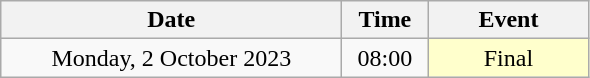<table class = "wikitable" style="text-align:center;">
<tr>
<th width=220>Date</th>
<th width=50>Time</th>
<th width=100>Event</th>
</tr>
<tr>
<td>Monday, 2 October 2023</td>
<td>08:00</td>
<td bgcolor=ffffcc>Final</td>
</tr>
</table>
